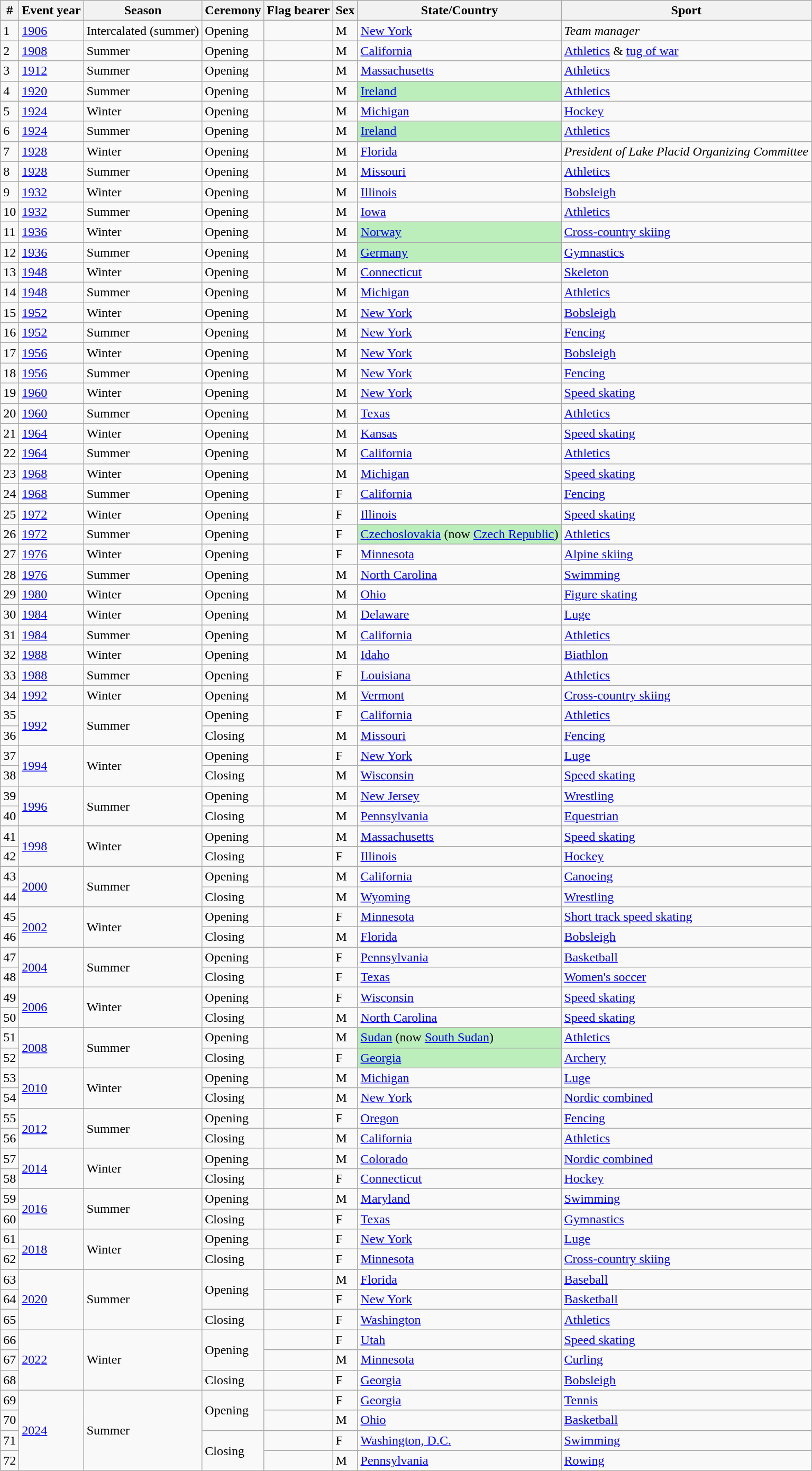<table class="wikitable sortable">
<tr>
<th>#</th>
<th>Event year</th>
<th>Season</th>
<th>Ceremony</th>
<th>Flag bearer</th>
<th>Sex</th>
<th>State/Country</th>
<th>Sport</th>
</tr>
<tr>
<td>1</td>
<td><a href='#'>1906</a></td>
<td>Intercalated (summer)</td>
<td>Opening</td>
<td></td>
<td>M</td>
<td><a href='#'>New York</a></td>
<td><em>Team manager</em></td>
</tr>
<tr>
<td>2</td>
<td><a href='#'>1908</a></td>
<td>Summer</td>
<td>Opening</td>
<td></td>
<td>M</td>
<td><a href='#'>California</a></td>
<td><a href='#'>Athletics</a> & <a href='#'>tug of war</a></td>
</tr>
<tr>
<td>3</td>
<td><a href='#'>1912</a></td>
<td>Summer</td>
<td>Opening</td>
<td></td>
<td>M</td>
<td><a href='#'>Massachusetts</a></td>
<td><a href='#'>Athletics</a></td>
</tr>
<tr>
<td>4</td>
<td><a href='#'>1920</a></td>
<td>Summer</td>
<td>Opening</td>
<td></td>
<td>M</td>
<td style="background:#bbeebb;"><a href='#'>Ireland</a></td>
<td><a href='#'>Athletics</a></td>
</tr>
<tr>
<td>5</td>
<td><a href='#'>1924</a></td>
<td>Winter</td>
<td>Opening</td>
<td></td>
<td>M</td>
<td><a href='#'>Michigan</a></td>
<td><a href='#'>Hockey</a></td>
</tr>
<tr>
<td>6</td>
<td><a href='#'>1924</a></td>
<td>Summer</td>
<td>Opening</td>
<td></td>
<td>M</td>
<td style="background:#bbeebb;"><a href='#'>Ireland</a></td>
<td><a href='#'>Athletics</a></td>
</tr>
<tr>
<td>7</td>
<td><a href='#'>1928</a></td>
<td>Winter</td>
<td>Opening</td>
<td></td>
<td>M</td>
<td><a href='#'>Florida</a></td>
<td><em>President of Lake Placid Organizing Committee</em></td>
</tr>
<tr>
<td>8</td>
<td><a href='#'>1928</a></td>
<td>Summer</td>
<td>Opening</td>
<td></td>
<td>M</td>
<td><a href='#'>Missouri</a></td>
<td><a href='#'>Athletics</a></td>
</tr>
<tr>
<td>9</td>
<td><a href='#'>1932</a></td>
<td>Winter</td>
<td>Opening</td>
<td></td>
<td>M</td>
<td><a href='#'>Illinois</a></td>
<td><a href='#'>Bobsleigh</a></td>
</tr>
<tr>
<td>10</td>
<td><a href='#'>1932</a></td>
<td>Summer</td>
<td>Opening</td>
<td></td>
<td>M</td>
<td><a href='#'>Iowa</a></td>
<td><a href='#'>Athletics</a></td>
</tr>
<tr>
<td>11</td>
<td><a href='#'>1936</a></td>
<td>Winter</td>
<td>Opening</td>
<td></td>
<td>M</td>
<td style="background:#bbeebb;"><a href='#'>Norway</a></td>
<td><a href='#'>Cross-country skiing</a></td>
</tr>
<tr>
<td>12</td>
<td><a href='#'>1936</a></td>
<td>Summer</td>
<td>Opening</td>
<td></td>
<td>M</td>
<td style="background:#bbeebb;"><a href='#'>Germany</a></td>
<td><a href='#'>Gymnastics</a></td>
</tr>
<tr>
<td>13</td>
<td><a href='#'>1948</a></td>
<td>Winter</td>
<td>Opening</td>
<td></td>
<td>M</td>
<td><a href='#'>Connecticut</a></td>
<td><a href='#'>Skeleton</a></td>
</tr>
<tr>
<td>14</td>
<td><a href='#'>1948</a></td>
<td>Summer</td>
<td>Opening</td>
<td></td>
<td>M</td>
<td><a href='#'>Michigan</a></td>
<td><a href='#'>Athletics</a></td>
</tr>
<tr>
<td>15</td>
<td><a href='#'>1952</a></td>
<td>Winter</td>
<td>Opening</td>
<td></td>
<td>M</td>
<td><a href='#'>New York</a></td>
<td><a href='#'>Bobsleigh</a></td>
</tr>
<tr>
<td>16</td>
<td><a href='#'>1952</a></td>
<td>Summer</td>
<td>Opening</td>
<td></td>
<td>M</td>
<td><a href='#'>New York</a></td>
<td><a href='#'>Fencing</a></td>
</tr>
<tr>
<td>17</td>
<td><a href='#'>1956</a></td>
<td>Winter</td>
<td>Opening</td>
<td></td>
<td>M</td>
<td><a href='#'>New York</a></td>
<td><a href='#'>Bobsleigh</a></td>
</tr>
<tr>
<td>18</td>
<td><a href='#'>1956</a></td>
<td>Summer</td>
<td>Opening</td>
<td></td>
<td>M</td>
<td><a href='#'>New York</a></td>
<td><a href='#'>Fencing</a></td>
</tr>
<tr>
<td>19</td>
<td><a href='#'>1960</a></td>
<td>Winter</td>
<td>Opening</td>
<td></td>
<td>M</td>
<td><a href='#'>New York</a></td>
<td><a href='#'>Speed skating</a></td>
</tr>
<tr>
<td>20</td>
<td><a href='#'>1960</a></td>
<td>Summer</td>
<td>Opening</td>
<td></td>
<td>M</td>
<td><a href='#'>Texas</a></td>
<td><a href='#'>Athletics</a></td>
</tr>
<tr>
<td>21</td>
<td><a href='#'>1964</a></td>
<td>Winter</td>
<td>Opening</td>
<td></td>
<td>M</td>
<td><a href='#'>Kansas</a></td>
<td><a href='#'>Speed skating</a></td>
</tr>
<tr>
<td>22</td>
<td><a href='#'>1964</a></td>
<td>Summer</td>
<td>Opening</td>
<td></td>
<td>M</td>
<td><a href='#'>California</a></td>
<td><a href='#'>Athletics</a></td>
</tr>
<tr>
<td>23</td>
<td><a href='#'>1968</a></td>
<td>Winter</td>
<td>Opening</td>
<td></td>
<td>M</td>
<td><a href='#'>Michigan</a></td>
<td><a href='#'>Speed skating</a></td>
</tr>
<tr>
<td>24</td>
<td><a href='#'>1968</a></td>
<td>Summer</td>
<td>Opening</td>
<td></td>
<td>F</td>
<td><a href='#'>California</a></td>
<td><a href='#'>Fencing</a></td>
</tr>
<tr>
<td>25</td>
<td><a href='#'>1972</a></td>
<td>Winter</td>
<td>Opening</td>
<td></td>
<td>F</td>
<td><a href='#'>Illinois</a></td>
<td><a href='#'>Speed skating</a></td>
</tr>
<tr>
<td>26</td>
<td><a href='#'>1972</a></td>
<td>Summer</td>
<td>Opening</td>
<td></td>
<td>F</td>
<td style="background:#bbeebb;"><a href='#'>Czechoslovakia</a> (now <a href='#'>Czech Republic</a>)</td>
<td><a href='#'>Athletics</a></td>
</tr>
<tr>
<td>27</td>
<td><a href='#'>1976</a></td>
<td>Winter</td>
<td>Opening</td>
<td></td>
<td>F</td>
<td><a href='#'>Minnesota</a></td>
<td><a href='#'>Alpine skiing</a></td>
</tr>
<tr>
<td>28</td>
<td><a href='#'>1976</a></td>
<td>Summer</td>
<td>Opening</td>
<td></td>
<td>M</td>
<td><a href='#'>North Carolina</a></td>
<td><a href='#'>Swimming</a></td>
</tr>
<tr>
<td>29</td>
<td><a href='#'>1980</a></td>
<td>Winter</td>
<td>Opening</td>
<td></td>
<td>M</td>
<td><a href='#'>Ohio</a></td>
<td><a href='#'>Figure skating</a></td>
</tr>
<tr>
<td>30</td>
<td><a href='#'>1984</a></td>
<td>Winter</td>
<td>Opening</td>
<td></td>
<td>M</td>
<td><a href='#'>Delaware</a></td>
<td><a href='#'>Luge</a></td>
</tr>
<tr>
<td>31</td>
<td><a href='#'>1984</a></td>
<td>Summer</td>
<td>Opening</td>
<td></td>
<td>M</td>
<td><a href='#'>California</a></td>
<td><a href='#'>Athletics</a></td>
</tr>
<tr>
<td>32</td>
<td><a href='#'>1988</a></td>
<td>Winter</td>
<td>Opening</td>
<td></td>
<td>M</td>
<td><a href='#'>Idaho</a></td>
<td><a href='#'>Biathlon</a></td>
</tr>
<tr>
<td>33</td>
<td><a href='#'>1988</a></td>
<td>Summer</td>
<td>Opening</td>
<td></td>
<td>F</td>
<td><a href='#'>Louisiana</a></td>
<td><a href='#'>Athletics</a></td>
</tr>
<tr>
<td>34</td>
<td><a href='#'>1992</a></td>
<td>Winter</td>
<td>Opening</td>
<td></td>
<td>M</td>
<td><a href='#'>Vermont</a></td>
<td><a href='#'>Cross-country skiing</a></td>
</tr>
<tr>
<td>35</td>
<td rowspan="2"><a href='#'>1992</a></td>
<td rowspan="2">Summer</td>
<td>Opening</td>
<td></td>
<td>F</td>
<td><a href='#'>California</a></td>
<td><a href='#'>Athletics</a></td>
</tr>
<tr>
<td>36</td>
<td>Closing</td>
<td></td>
<td>M</td>
<td><a href='#'>Missouri</a></td>
<td><a href='#'>Fencing</a></td>
</tr>
<tr>
<td>37</td>
<td rowspan="2"><a href='#'>1994</a></td>
<td rowspan="2">Winter</td>
<td>Opening</td>
<td></td>
<td>F</td>
<td><a href='#'>New York</a></td>
<td><a href='#'>Luge</a></td>
</tr>
<tr>
<td>38</td>
<td>Closing</td>
<td></td>
<td>M</td>
<td><a href='#'>Wisconsin</a></td>
<td><a href='#'>Speed skating</a></td>
</tr>
<tr>
<td>39</td>
<td rowspan="2"><a href='#'>1996</a></td>
<td rowspan="2">Summer</td>
<td>Opening</td>
<td></td>
<td>M</td>
<td><a href='#'>New Jersey</a></td>
<td><a href='#'>Wrestling</a></td>
</tr>
<tr>
<td>40</td>
<td>Closing</td>
<td></td>
<td>M</td>
<td><a href='#'>Pennsylvania</a></td>
<td><a href='#'>Equestrian</a></td>
</tr>
<tr>
<td>41</td>
<td rowspan="2"><a href='#'>1998</a></td>
<td rowspan="2">Winter</td>
<td>Opening</td>
<td></td>
<td>M</td>
<td><a href='#'>Massachusetts</a></td>
<td><a href='#'>Speed skating</a></td>
</tr>
<tr>
<td>42</td>
<td>Closing</td>
<td></td>
<td>F</td>
<td><a href='#'>Illinois</a></td>
<td><a href='#'>Hockey</a></td>
</tr>
<tr>
<td>43</td>
<td rowspan="2"><a href='#'>2000</a></td>
<td rowspan="2">Summer</td>
<td>Opening</td>
<td></td>
<td>M</td>
<td><a href='#'>California</a></td>
<td><a href='#'>Canoeing</a></td>
</tr>
<tr>
<td>44</td>
<td>Closing</td>
<td></td>
<td>M</td>
<td><a href='#'>Wyoming</a></td>
<td><a href='#'>Wrestling</a></td>
</tr>
<tr>
<td>45</td>
<td rowspan="2"><a href='#'>2002</a></td>
<td rowspan="2">Winter</td>
<td>Opening</td>
<td></td>
<td>F</td>
<td><a href='#'>Minnesota</a></td>
<td><a href='#'>Short track speed skating</a></td>
</tr>
<tr>
<td>46</td>
<td>Closing</td>
<td></td>
<td>M</td>
<td><a href='#'>Florida</a></td>
<td><a href='#'>Bobsleigh</a></td>
</tr>
<tr>
<td>47</td>
<td rowspan="2"><a href='#'>2004</a></td>
<td rowspan="2">Summer</td>
<td>Opening</td>
<td></td>
<td>F</td>
<td><a href='#'>Pennsylvania</a></td>
<td><a href='#'>Basketball</a></td>
</tr>
<tr>
<td>48</td>
<td>Closing</td>
<td></td>
<td>F</td>
<td><a href='#'>Texas</a></td>
<td><a href='#'>Women's soccer</a></td>
</tr>
<tr>
<td>49</td>
<td rowspan="2"><a href='#'>2006</a></td>
<td rowspan="2">Winter</td>
<td>Opening</td>
<td></td>
<td>F</td>
<td><a href='#'>Wisconsin</a></td>
<td><a href='#'>Speed skating</a></td>
</tr>
<tr>
<td>50</td>
<td>Closing</td>
<td></td>
<td>M</td>
<td><a href='#'>North Carolina</a></td>
<td><a href='#'>Speed skating</a></td>
</tr>
<tr>
<td>51</td>
<td rowspan="2"><a href='#'>2008</a></td>
<td rowspan="2">Summer</td>
<td>Opening</td>
<td></td>
<td>M</td>
<td style="background:#bbeebb;"><a href='#'>Sudan</a> (now <a href='#'>South Sudan</a>)</td>
<td><a href='#'>Athletics</a></td>
</tr>
<tr>
<td>52</td>
<td>Closing</td>
<td></td>
<td>F</td>
<td style="background:#bbeebb;"><a href='#'>Georgia</a></td>
<td><a href='#'>Archery</a></td>
</tr>
<tr>
<td>53</td>
<td rowspan="2"><a href='#'>2010</a></td>
<td rowspan="2">Winter</td>
<td>Opening</td>
<td></td>
<td>M</td>
<td><a href='#'>Michigan</a></td>
<td><a href='#'>Luge</a></td>
</tr>
<tr>
<td>54</td>
<td>Closing</td>
<td></td>
<td>M</td>
<td><a href='#'>New York</a></td>
<td><a href='#'>Nordic combined</a></td>
</tr>
<tr>
<td>55</td>
<td rowspan="2"><a href='#'>2012</a></td>
<td rowspan="2">Summer</td>
<td>Opening</td>
<td></td>
<td>F</td>
<td><a href='#'>Oregon</a></td>
<td><a href='#'>Fencing</a></td>
</tr>
<tr>
<td>56</td>
<td>Closing</td>
<td></td>
<td>M</td>
<td><a href='#'>California</a></td>
<td><a href='#'>Athletics</a></td>
</tr>
<tr>
<td>57</td>
<td rowspan="2"><a href='#'>2014</a></td>
<td rowspan="2">Winter</td>
<td>Opening</td>
<td></td>
<td>M</td>
<td><a href='#'>Colorado</a></td>
<td><a href='#'>Nordic combined</a></td>
</tr>
<tr>
<td>58</td>
<td>Closing</td>
<td></td>
<td>F</td>
<td><a href='#'>Connecticut</a></td>
<td><a href='#'>Hockey</a></td>
</tr>
<tr>
<td>59</td>
<td rowspan="2"><a href='#'>2016</a></td>
<td rowspan="2">Summer</td>
<td>Opening</td>
<td></td>
<td>M</td>
<td><a href='#'>Maryland</a></td>
<td><a href='#'>Swimming</a></td>
</tr>
<tr>
<td>60</td>
<td>Closing</td>
<td></td>
<td>F</td>
<td><a href='#'>Texas</a></td>
<td><a href='#'>Gymnastics</a></td>
</tr>
<tr>
<td>61</td>
<td rowspan="2"><a href='#'>2018</a></td>
<td rowspan="2">Winter</td>
<td>Opening</td>
<td></td>
<td>F</td>
<td><a href='#'>New York</a></td>
<td><a href='#'>Luge</a></td>
</tr>
<tr>
<td>62</td>
<td>Closing</td>
<td></td>
<td>F</td>
<td><a href='#'>Minnesota</a></td>
<td><a href='#'>Cross-country skiing</a></td>
</tr>
<tr>
<td>63</td>
<td rowspan="3"><a href='#'>2020</a></td>
<td rowspan="3">Summer</td>
<td rowspan="2">Opening</td>
<td></td>
<td>M</td>
<td><a href='#'>Florida</a></td>
<td><a href='#'>Baseball</a></td>
</tr>
<tr>
<td>64</td>
<td></td>
<td>F</td>
<td><a href='#'>New York</a></td>
<td><a href='#'>Basketball</a></td>
</tr>
<tr>
<td>65</td>
<td>Closing</td>
<td></td>
<td>F</td>
<td><a href='#'>Washington</a></td>
<td><a href='#'>Athletics</a></td>
</tr>
<tr>
<td>66</td>
<td rowspan="3"><a href='#'>2022</a></td>
<td rowspan="3">Winter</td>
<td rowspan="2">Opening</td>
<td></td>
<td>F</td>
<td><a href='#'>Utah</a></td>
<td><a href='#'>Speed skating</a></td>
</tr>
<tr>
<td>67</td>
<td></td>
<td>M</td>
<td><a href='#'>Minnesota</a></td>
<td><a href='#'>Curling</a></td>
</tr>
<tr>
<td>68</td>
<td>Closing</td>
<td></td>
<td>F</td>
<td><a href='#'>Georgia</a></td>
<td><a href='#'>Bobsleigh</a></td>
</tr>
<tr>
<td>69</td>
<td rowspan="4"><a href='#'>2024</a></td>
<td rowspan="4">Summer</td>
<td rowspan="2">Opening</td>
<td></td>
<td>F</td>
<td><a href='#'>Georgia</a></td>
<td><a href='#'>Tennis</a></td>
</tr>
<tr>
<td>70</td>
<td></td>
<td>M</td>
<td><a href='#'>Ohio</a></td>
<td><a href='#'>Basketball</a></td>
</tr>
<tr>
<td>71</td>
<td rowspan="2">Closing</td>
<td></td>
<td>F</td>
<td><a href='#'>Washington, D.C.</a></td>
<td><a href='#'>Swimming</a></td>
</tr>
<tr>
<td>72</td>
<td></td>
<td>M</td>
<td><a href='#'>Pennsylvania</a></td>
<td><a href='#'>Rowing</a></td>
</tr>
</table>
